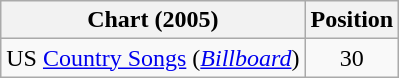<table class="wikitable sortable">
<tr>
<th scope="col">Chart (2005)</th>
<th scope="col">Position</th>
</tr>
<tr>
<td>US <a href='#'>Country Songs</a> (<em><a href='#'>Billboard</a></em>)</td>
<td align="center">30</td>
</tr>
</table>
